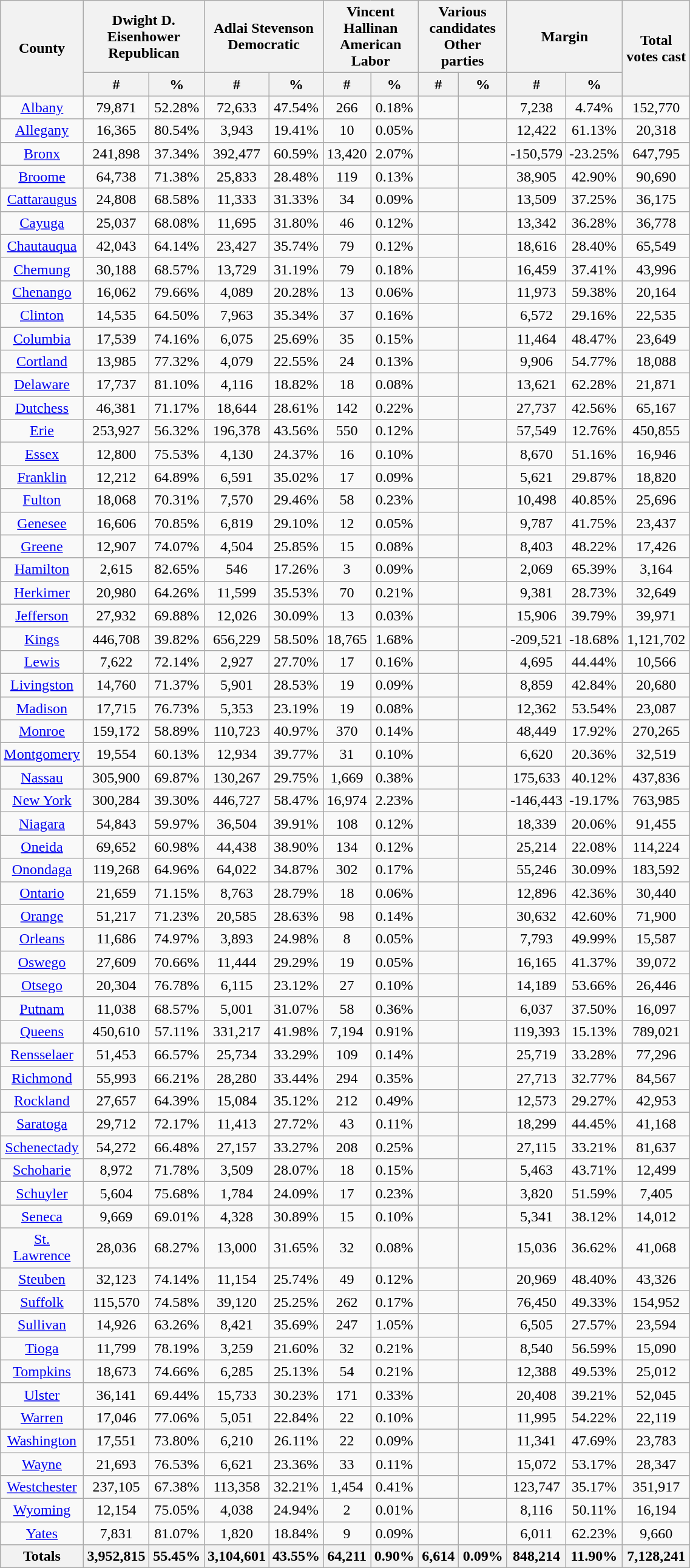<table width="60%" class="wikitable sortable">
<tr>
<th style="text-align:center;" rowspan="2">County</th>
<th style="text-align:center;" colspan="2">Dwight D. Eisenhower<br>Republican</th>
<th style="text-align:center;" colspan="2">Adlai Stevenson<br>Democratic</th>
<th style="text-align:center;" colspan="2">Vincent Hallinan<br>American Labor</th>
<th style="text-align:center;" colspan="2">Various candidates<br>Other parties</th>
<th style="text-align:center;" colspan="2">Margin</th>
<th rowspan="2" style="text-align:center;">Total votes cast</th>
</tr>
<tr>
<th style="text-align:center;" data-sort-type="number">#</th>
<th style="text-align:center;" data-sort-type="number">%</th>
<th style="text-align:center;" data-sort-type="number">#</th>
<th style="text-align:center;" data-sort-type="number">%</th>
<th style="text-align:center;" data-sort-type="number">#</th>
<th style="text-align:center;" data-sort-type="number">%</th>
<th style="text-align:center;" data-sort-type="number">#</th>
<th style="text-align:center;" data-sort-type="number">%</th>
<th style="text-align:center;" data-sort-type="number">#</th>
<th style="text-align:center;" data-sort-type="number">%</th>
</tr>
<tr style="text-align:center;">
<td><a href='#'>Albany</a></td>
<td>79,871</td>
<td>52.28%</td>
<td>72,633</td>
<td>47.54%</td>
<td>266</td>
<td>0.18%</td>
<td></td>
<td></td>
<td>7,238</td>
<td>4.74%</td>
<td>152,770</td>
</tr>
<tr style="text-align:center;">
<td><a href='#'>Allegany</a></td>
<td>16,365</td>
<td>80.54%</td>
<td>3,943</td>
<td>19.41%</td>
<td>10</td>
<td>0.05%</td>
<td></td>
<td></td>
<td>12,422</td>
<td>61.13%</td>
<td>20,318</td>
</tr>
<tr style="text-align:center;">
<td><a href='#'>Bronx</a></td>
<td>241,898</td>
<td>37.34%</td>
<td>392,477</td>
<td>60.59%</td>
<td>13,420</td>
<td>2.07%</td>
<td></td>
<td></td>
<td>-150,579</td>
<td>-23.25%</td>
<td>647,795</td>
</tr>
<tr style="text-align:center;">
<td><a href='#'>Broome</a></td>
<td>64,738</td>
<td>71.38%</td>
<td>25,833</td>
<td>28.48%</td>
<td>119</td>
<td>0.13%</td>
<td></td>
<td></td>
<td>38,905</td>
<td>42.90%</td>
<td>90,690</td>
</tr>
<tr style="text-align:center;">
<td><a href='#'>Cattaraugus</a></td>
<td>24,808</td>
<td>68.58%</td>
<td>11,333</td>
<td>31.33%</td>
<td>34</td>
<td>0.09%</td>
<td></td>
<td></td>
<td>13,509</td>
<td>37.25%</td>
<td>36,175</td>
</tr>
<tr style="text-align:center;">
<td><a href='#'>Cayuga</a></td>
<td>25,037</td>
<td>68.08%</td>
<td>11,695</td>
<td>31.80%</td>
<td>46</td>
<td>0.12%</td>
<td></td>
<td></td>
<td>13,342</td>
<td>36.28%</td>
<td>36,778</td>
</tr>
<tr style="text-align:center;">
<td><a href='#'>Chautauqua</a></td>
<td>42,043</td>
<td>64.14%</td>
<td>23,427</td>
<td>35.74%</td>
<td>79</td>
<td>0.12%</td>
<td></td>
<td></td>
<td>18,616</td>
<td>28.40%</td>
<td>65,549</td>
</tr>
<tr style="text-align:center;">
<td><a href='#'>Chemung</a></td>
<td>30,188</td>
<td>68.57%</td>
<td>13,729</td>
<td>31.19%</td>
<td>79</td>
<td>0.18%</td>
<td></td>
<td></td>
<td>16,459</td>
<td>37.41%</td>
<td>43,996</td>
</tr>
<tr style="text-align:center;">
<td><a href='#'>Chenango</a></td>
<td>16,062</td>
<td>79.66%</td>
<td>4,089</td>
<td>20.28%</td>
<td>13</td>
<td>0.06%</td>
<td></td>
<td></td>
<td>11,973</td>
<td>59.38%</td>
<td>20,164</td>
</tr>
<tr style="text-align:center;">
<td><a href='#'>Clinton</a></td>
<td>14,535</td>
<td>64.50%</td>
<td>7,963</td>
<td>35.34%</td>
<td>37</td>
<td>0.16%</td>
<td></td>
<td></td>
<td>6,572</td>
<td>29.16%</td>
<td>22,535</td>
</tr>
<tr style="text-align:center;">
<td><a href='#'>Columbia</a></td>
<td>17,539</td>
<td>74.16%</td>
<td>6,075</td>
<td>25.69%</td>
<td>35</td>
<td>0.15%</td>
<td></td>
<td></td>
<td>11,464</td>
<td>48.47%</td>
<td>23,649</td>
</tr>
<tr style="text-align:center;">
<td><a href='#'>Cortland</a></td>
<td>13,985</td>
<td>77.32%</td>
<td>4,079</td>
<td>22.55%</td>
<td>24</td>
<td>0.13%</td>
<td></td>
<td></td>
<td>9,906</td>
<td>54.77%</td>
<td>18,088</td>
</tr>
<tr style="text-align:center;">
<td><a href='#'>Delaware</a></td>
<td>17,737</td>
<td>81.10%</td>
<td>4,116</td>
<td>18.82%</td>
<td>18</td>
<td>0.08%</td>
<td></td>
<td></td>
<td>13,621</td>
<td>62.28%</td>
<td>21,871</td>
</tr>
<tr style="text-align:center;">
<td><a href='#'>Dutchess</a></td>
<td>46,381</td>
<td>71.17%</td>
<td>18,644</td>
<td>28.61%</td>
<td>142</td>
<td>0.22%</td>
<td></td>
<td></td>
<td>27,737</td>
<td>42.56%</td>
<td>65,167</td>
</tr>
<tr style="text-align:center;">
<td><a href='#'>Erie</a></td>
<td>253,927</td>
<td>56.32%</td>
<td>196,378</td>
<td>43.56%</td>
<td>550</td>
<td>0.12%</td>
<td></td>
<td></td>
<td>57,549</td>
<td>12.76%</td>
<td>450,855</td>
</tr>
<tr style="text-align:center;">
<td><a href='#'>Essex</a></td>
<td>12,800</td>
<td>75.53%</td>
<td>4,130</td>
<td>24.37%</td>
<td>16</td>
<td>0.10%</td>
<td></td>
<td></td>
<td>8,670</td>
<td>51.16%</td>
<td>16,946</td>
</tr>
<tr style="text-align:center;">
<td><a href='#'>Franklin</a></td>
<td>12,212</td>
<td>64.89%</td>
<td>6,591</td>
<td>35.02%</td>
<td>17</td>
<td>0.09%</td>
<td></td>
<td></td>
<td>5,621</td>
<td>29.87%</td>
<td>18,820</td>
</tr>
<tr style="text-align:center;">
<td><a href='#'>Fulton</a></td>
<td>18,068</td>
<td>70.31%</td>
<td>7,570</td>
<td>29.46%</td>
<td>58</td>
<td>0.23%</td>
<td></td>
<td></td>
<td>10,498</td>
<td>40.85%</td>
<td>25,696</td>
</tr>
<tr style="text-align:center;">
<td><a href='#'>Genesee</a></td>
<td>16,606</td>
<td>70.85%</td>
<td>6,819</td>
<td>29.10%</td>
<td>12</td>
<td>0.05%</td>
<td></td>
<td></td>
<td>9,787</td>
<td>41.75%</td>
<td>23,437</td>
</tr>
<tr style="text-align:center;">
<td><a href='#'>Greene</a></td>
<td>12,907</td>
<td>74.07%</td>
<td>4,504</td>
<td>25.85%</td>
<td>15</td>
<td>0.08%</td>
<td></td>
<td></td>
<td>8,403</td>
<td>48.22%</td>
<td>17,426</td>
</tr>
<tr style="text-align:center;">
<td><a href='#'>Hamilton</a></td>
<td>2,615</td>
<td>82.65%</td>
<td>546</td>
<td>17.26%</td>
<td>3</td>
<td>0.09%</td>
<td></td>
<td></td>
<td>2,069</td>
<td>65.39%</td>
<td>3,164</td>
</tr>
<tr style="text-align:center;">
<td><a href='#'>Herkimer</a></td>
<td>20,980</td>
<td>64.26%</td>
<td>11,599</td>
<td>35.53%</td>
<td>70</td>
<td>0.21%</td>
<td></td>
<td></td>
<td>9,381</td>
<td>28.73%</td>
<td>32,649</td>
</tr>
<tr style="text-align:center;">
<td><a href='#'>Jefferson</a></td>
<td>27,932</td>
<td>69.88%</td>
<td>12,026</td>
<td>30.09%</td>
<td>13</td>
<td>0.03%</td>
<td></td>
<td></td>
<td>15,906</td>
<td>39.79%</td>
<td>39,971</td>
</tr>
<tr style="text-align:center;">
<td><a href='#'>Kings</a></td>
<td>446,708</td>
<td>39.82%</td>
<td>656,229</td>
<td>58.50%</td>
<td>18,765</td>
<td>1.68%</td>
<td></td>
<td></td>
<td>-209,521</td>
<td>-18.68%</td>
<td>1,121,702</td>
</tr>
<tr style="text-align:center;">
<td><a href='#'>Lewis</a></td>
<td>7,622</td>
<td>72.14%</td>
<td>2,927</td>
<td>27.70%</td>
<td>17</td>
<td>0.16%</td>
<td></td>
<td></td>
<td>4,695</td>
<td>44.44%</td>
<td>10,566</td>
</tr>
<tr style="text-align:center;">
<td><a href='#'>Livingston</a></td>
<td>14,760</td>
<td>71.37%</td>
<td>5,901</td>
<td>28.53%</td>
<td>19</td>
<td>0.09%</td>
<td></td>
<td></td>
<td>8,859</td>
<td>42.84%</td>
<td>20,680</td>
</tr>
<tr style="text-align:center;">
<td><a href='#'>Madison</a></td>
<td>17,715</td>
<td>76.73%</td>
<td>5,353</td>
<td>23.19%</td>
<td>19</td>
<td>0.08%</td>
<td></td>
<td></td>
<td>12,362</td>
<td>53.54%</td>
<td>23,087</td>
</tr>
<tr style="text-align:center;">
<td><a href='#'>Monroe</a></td>
<td>159,172</td>
<td>58.89%</td>
<td>110,723</td>
<td>40.97%</td>
<td>370</td>
<td>0.14%</td>
<td></td>
<td></td>
<td>48,449</td>
<td>17.92%</td>
<td>270,265</td>
</tr>
<tr style="text-align:center;">
<td><a href='#'>Montgomery</a></td>
<td>19,554</td>
<td>60.13%</td>
<td>12,934</td>
<td>39.77%</td>
<td>31</td>
<td>0.10%</td>
<td></td>
<td></td>
<td>6,620</td>
<td>20.36%</td>
<td>32,519</td>
</tr>
<tr style="text-align:center;">
<td><a href='#'>Nassau</a></td>
<td>305,900</td>
<td>69.87%</td>
<td>130,267</td>
<td>29.75%</td>
<td>1,669</td>
<td>0.38%</td>
<td></td>
<td></td>
<td>175,633</td>
<td>40.12%</td>
<td>437,836</td>
</tr>
<tr style="text-align:center;">
<td><a href='#'>New York</a></td>
<td>300,284</td>
<td>39.30%</td>
<td>446,727</td>
<td>58.47%</td>
<td>16,974</td>
<td>2.23%</td>
<td></td>
<td></td>
<td>-146,443</td>
<td>-19.17%</td>
<td>763,985</td>
</tr>
<tr style="text-align:center;">
<td><a href='#'>Niagara</a></td>
<td>54,843</td>
<td>59.97%</td>
<td>36,504</td>
<td>39.91%</td>
<td>108</td>
<td>0.12%</td>
<td></td>
<td></td>
<td>18,339</td>
<td>20.06%</td>
<td>91,455</td>
</tr>
<tr style="text-align:center;">
<td><a href='#'>Oneida</a></td>
<td>69,652</td>
<td>60.98%</td>
<td>44,438</td>
<td>38.90%</td>
<td>134</td>
<td>0.12%</td>
<td></td>
<td></td>
<td>25,214</td>
<td>22.08%</td>
<td>114,224</td>
</tr>
<tr style="text-align:center;">
<td><a href='#'>Onondaga</a></td>
<td>119,268</td>
<td>64.96%</td>
<td>64,022</td>
<td>34.87%</td>
<td>302</td>
<td>0.17%</td>
<td></td>
<td></td>
<td>55,246</td>
<td>30.09%</td>
<td>183,592</td>
</tr>
<tr style="text-align:center;">
<td><a href='#'>Ontario</a></td>
<td>21,659</td>
<td>71.15%</td>
<td>8,763</td>
<td>28.79%</td>
<td>18</td>
<td>0.06%</td>
<td></td>
<td></td>
<td>12,896</td>
<td>42.36%</td>
<td>30,440</td>
</tr>
<tr style="text-align:center;">
<td><a href='#'>Orange</a></td>
<td>51,217</td>
<td>71.23%</td>
<td>20,585</td>
<td>28.63%</td>
<td>98</td>
<td>0.14%</td>
<td></td>
<td></td>
<td>30,632</td>
<td>42.60%</td>
<td>71,900</td>
</tr>
<tr style="text-align:center;">
<td><a href='#'>Orleans</a></td>
<td>11,686</td>
<td>74.97%</td>
<td>3,893</td>
<td>24.98%</td>
<td>8</td>
<td>0.05%</td>
<td></td>
<td></td>
<td>7,793</td>
<td>49.99%</td>
<td>15,587</td>
</tr>
<tr style="text-align:center;">
<td><a href='#'>Oswego</a></td>
<td>27,609</td>
<td>70.66%</td>
<td>11,444</td>
<td>29.29%</td>
<td>19</td>
<td>0.05%</td>
<td></td>
<td></td>
<td>16,165</td>
<td>41.37%</td>
<td>39,072</td>
</tr>
<tr style="text-align:center;">
<td><a href='#'>Otsego</a></td>
<td>20,304</td>
<td>76.78%</td>
<td>6,115</td>
<td>23.12%</td>
<td>27</td>
<td>0.10%</td>
<td></td>
<td></td>
<td>14,189</td>
<td>53.66%</td>
<td>26,446</td>
</tr>
<tr style="text-align:center;">
<td><a href='#'>Putnam</a></td>
<td>11,038</td>
<td>68.57%</td>
<td>5,001</td>
<td>31.07%</td>
<td>58</td>
<td>0.36%</td>
<td></td>
<td></td>
<td>6,037</td>
<td>37.50%</td>
<td>16,097</td>
</tr>
<tr style="text-align:center;">
<td><a href='#'>Queens</a></td>
<td>450,610</td>
<td>57.11%</td>
<td>331,217</td>
<td>41.98%</td>
<td>7,194</td>
<td>0.91%</td>
<td></td>
<td></td>
<td>119,393</td>
<td>15.13%</td>
<td>789,021</td>
</tr>
<tr style="text-align:center;">
<td><a href='#'>Rensselaer</a></td>
<td>51,453</td>
<td>66.57%</td>
<td>25,734</td>
<td>33.29%</td>
<td>109</td>
<td>0.14%</td>
<td></td>
<td></td>
<td>25,719</td>
<td>33.28%</td>
<td>77,296</td>
</tr>
<tr style="text-align:center;">
<td><a href='#'>Richmond</a></td>
<td>55,993</td>
<td>66.21%</td>
<td>28,280</td>
<td>33.44%</td>
<td>294</td>
<td>0.35%</td>
<td></td>
<td></td>
<td>27,713</td>
<td>32.77%</td>
<td>84,567</td>
</tr>
<tr style="text-align:center;">
<td><a href='#'>Rockland</a></td>
<td>27,657</td>
<td>64.39%</td>
<td>15,084</td>
<td>35.12%</td>
<td>212</td>
<td>0.49%</td>
<td></td>
<td></td>
<td>12,573</td>
<td>29.27%</td>
<td>42,953</td>
</tr>
<tr style="text-align:center;">
<td><a href='#'>Saratoga</a></td>
<td>29,712</td>
<td>72.17%</td>
<td>11,413</td>
<td>27.72%</td>
<td>43</td>
<td>0.11%</td>
<td></td>
<td></td>
<td>18,299</td>
<td>44.45%</td>
<td>41,168</td>
</tr>
<tr style="text-align:center;">
<td><a href='#'>Schenectady</a></td>
<td>54,272</td>
<td>66.48%</td>
<td>27,157</td>
<td>33.27%</td>
<td>208</td>
<td>0.25%</td>
<td></td>
<td></td>
<td>27,115</td>
<td>33.21%</td>
<td>81,637</td>
</tr>
<tr style="text-align:center;">
<td><a href='#'>Schoharie</a></td>
<td>8,972</td>
<td>71.78%</td>
<td>3,509</td>
<td>28.07%</td>
<td>18</td>
<td>0.15%</td>
<td></td>
<td></td>
<td>5,463</td>
<td>43.71%</td>
<td>12,499</td>
</tr>
<tr style="text-align:center;">
<td><a href='#'>Schuyler</a></td>
<td>5,604</td>
<td>75.68%</td>
<td>1,784</td>
<td>24.09%</td>
<td>17</td>
<td>0.23%</td>
<td></td>
<td></td>
<td>3,820</td>
<td>51.59%</td>
<td>7,405</td>
</tr>
<tr style="text-align:center;">
<td><a href='#'>Seneca</a></td>
<td>9,669</td>
<td>69.01%</td>
<td>4,328</td>
<td>30.89%</td>
<td>15</td>
<td>0.10%</td>
<td></td>
<td></td>
<td>5,341</td>
<td>38.12%</td>
<td>14,012</td>
</tr>
<tr style="text-align:center;">
<td><a href='#'>St. Lawrence</a></td>
<td>28,036</td>
<td>68.27%</td>
<td>13,000</td>
<td>31.65%</td>
<td>32</td>
<td>0.08%</td>
<td></td>
<td></td>
<td>15,036</td>
<td>36.62%</td>
<td>41,068</td>
</tr>
<tr style="text-align:center;">
<td><a href='#'>Steuben</a></td>
<td>32,123</td>
<td>74.14%</td>
<td>11,154</td>
<td>25.74%</td>
<td>49</td>
<td>0.12%</td>
<td></td>
<td></td>
<td>20,969</td>
<td>48.40%</td>
<td>43,326</td>
</tr>
<tr style="text-align:center;">
<td><a href='#'>Suffolk</a></td>
<td>115,570</td>
<td>74.58%</td>
<td>39,120</td>
<td>25.25%</td>
<td>262</td>
<td>0.17%</td>
<td></td>
<td></td>
<td>76,450</td>
<td>49.33%</td>
<td>154,952</td>
</tr>
<tr style="text-align:center;">
<td><a href='#'>Sullivan</a></td>
<td>14,926</td>
<td>63.26%</td>
<td>8,421</td>
<td>35.69%</td>
<td>247</td>
<td>1.05%</td>
<td></td>
<td></td>
<td>6,505</td>
<td>27.57%</td>
<td>23,594</td>
</tr>
<tr style="text-align:center;">
<td><a href='#'>Tioga</a></td>
<td>11,799</td>
<td>78.19%</td>
<td>3,259</td>
<td>21.60%</td>
<td>32</td>
<td>0.21%</td>
<td></td>
<td></td>
<td>8,540</td>
<td>56.59%</td>
<td>15,090</td>
</tr>
<tr style="text-align:center;">
<td><a href='#'>Tompkins</a></td>
<td>18,673</td>
<td>74.66%</td>
<td>6,285</td>
<td>25.13%</td>
<td>54</td>
<td>0.21%</td>
<td></td>
<td></td>
<td>12,388</td>
<td>49.53%</td>
<td>25,012</td>
</tr>
<tr style="text-align:center;">
<td><a href='#'>Ulster</a></td>
<td>36,141</td>
<td>69.44%</td>
<td>15,733</td>
<td>30.23%</td>
<td>171</td>
<td>0.33%</td>
<td></td>
<td></td>
<td>20,408</td>
<td>39.21%</td>
<td>52,045</td>
</tr>
<tr style="text-align:center;">
<td><a href='#'>Warren</a></td>
<td>17,046</td>
<td>77.06%</td>
<td>5,051</td>
<td>22.84%</td>
<td>22</td>
<td>0.10%</td>
<td></td>
<td></td>
<td>11,995</td>
<td>54.22%</td>
<td>22,119</td>
</tr>
<tr style="text-align:center;">
<td><a href='#'>Washington</a></td>
<td>17,551</td>
<td>73.80%</td>
<td>6,210</td>
<td>26.11%</td>
<td>22</td>
<td>0.09%</td>
<td></td>
<td></td>
<td>11,341</td>
<td>47.69%</td>
<td>23,783</td>
</tr>
<tr style="text-align:center;">
<td><a href='#'>Wayne</a></td>
<td>21,693</td>
<td>76.53%</td>
<td>6,621</td>
<td>23.36%</td>
<td>33</td>
<td>0.11%</td>
<td></td>
<td></td>
<td>15,072</td>
<td>53.17%</td>
<td>28,347</td>
</tr>
<tr style="text-align:center;">
<td><a href='#'>Westchester</a></td>
<td>237,105</td>
<td>67.38%</td>
<td>113,358</td>
<td>32.21%</td>
<td>1,454</td>
<td>0.41%</td>
<td></td>
<td></td>
<td>123,747</td>
<td>35.17%</td>
<td>351,917</td>
</tr>
<tr style="text-align:center;">
<td><a href='#'>Wyoming</a></td>
<td>12,154</td>
<td>75.05%</td>
<td>4,038</td>
<td>24.94%</td>
<td>2</td>
<td>0.01%</td>
<td></td>
<td></td>
<td>8,116</td>
<td>50.11%</td>
<td>16,194</td>
</tr>
<tr style="text-align:center;">
<td><a href='#'>Yates</a></td>
<td>7,831</td>
<td>81.07%</td>
<td>1,820</td>
<td>18.84%</td>
<td>9</td>
<td>0.09%</td>
<td></td>
<td></td>
<td>6,011</td>
<td>62.23%</td>
<td>9,660</td>
</tr>
<tr style="text-align:center;">
<th>Totals</th>
<th>3,952,815</th>
<th>55.45%</th>
<th>3,104,601</th>
<th>43.55%</th>
<th>64,211</th>
<th>0.90%</th>
<th>6,614</th>
<th>0.09%</th>
<th>848,214</th>
<th>11.90%</th>
<th>7,128,241</th>
</tr>
</table>
